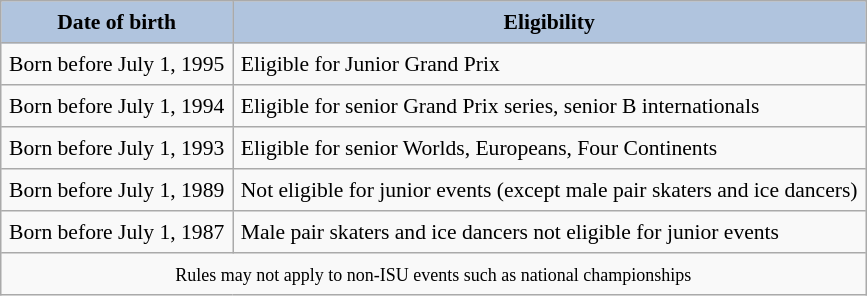<table border="2" cellpadding="5" cellspacing="0" style="margin: 1em 1em 1em 0; background: #f9f9f9; border: 1px #aaa solid; border-collapse: collapse; font-size: 90%;">
<tr bgcolor="#B0C4DE" align="center">
<th>Date of birth</th>
<th>Eligibility</th>
</tr>
<tr>
<td>Born before July 1, 1995</td>
<td>Eligible for Junior Grand Prix</td>
</tr>
<tr>
<td>Born before July 1, 1994</td>
<td>Eligible for senior Grand Prix series, senior B internationals</td>
</tr>
<tr>
<td>Born before July 1, 1993</td>
<td>Eligible for senior Worlds, Europeans, Four Continents</td>
</tr>
<tr>
<td>Born before July 1, 1989</td>
<td>Not eligible for junior events (except male pair skaters and ice dancers)</td>
</tr>
<tr>
<td>Born before July 1, 1987</td>
<td>Male pair skaters and ice dancers not eligible for junior events</td>
</tr>
<tr>
<td colspan=2 align=center><small>Rules may not apply to non-ISU events such as national championships</small></td>
</tr>
</table>
